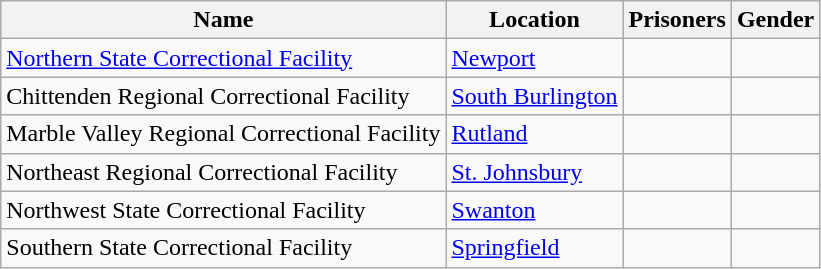<table style="float:center;" align="center" class="wikitable">
<tr>
<th>Name</th>
<th>Location</th>
<th>Prisoners</th>
<th>Gender</th>
</tr>
<tr>
<td><a href='#'>Northern State Correctional Facility</a></td>
<td><a href='#'>Newport</a></td>
<td></td>
<td></td>
</tr>
<tr>
<td>Chittenden Regional Correctional Facility</td>
<td><a href='#'>South Burlington</a></td>
<td></td>
<td></td>
</tr>
<tr>
<td>Marble Valley Regional Correctional Facility</td>
<td><a href='#'>Rutland</a></td>
<td></td>
<td></td>
</tr>
<tr>
<td>Northeast Regional Correctional Facility</td>
<td><a href='#'>St. Johnsbury</a></td>
<td></td>
<td></td>
</tr>
<tr>
<td>Northwest State Correctional Facility</td>
<td><a href='#'>Swanton</a></td>
<td></td>
<td></td>
</tr>
<tr>
<td>Southern State Correctional Facility</td>
<td><a href='#'>Springfield</a></td>
<td></td>
<td></td>
</tr>
</table>
